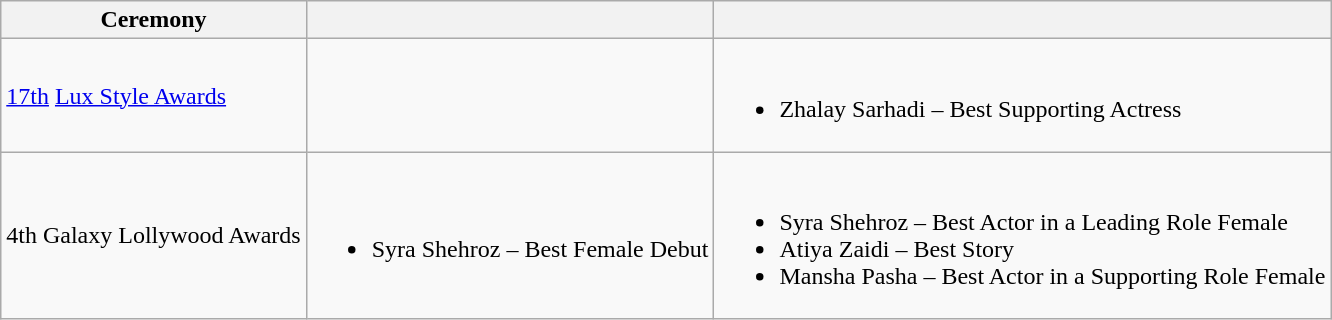<table class="wikitable">
<tr>
<th>Ceremony</th>
<th></th>
<th></th>
</tr>
<tr>
<td><a href='#'>17th</a> <a href='#'>Lux Style Awards</a><br></td>
<td></td>
<td><br><ul><li>Zhalay Sarhadi – Best Supporting Actress</li></ul></td>
</tr>
<tr>
<td>4th Galaxy Lollywood Awards</td>
<td><br><ul><li>Syra Shehroz – Best Female Debut</li></ul></td>
<td><br><ul><li>Syra Shehroz – Best Actor in a Leading Role Female</li><li>Atiya Zaidi – Best Story</li><li>Mansha Pasha – Best Actor in a Supporting Role Female</li></ul></td>
</tr>
</table>
